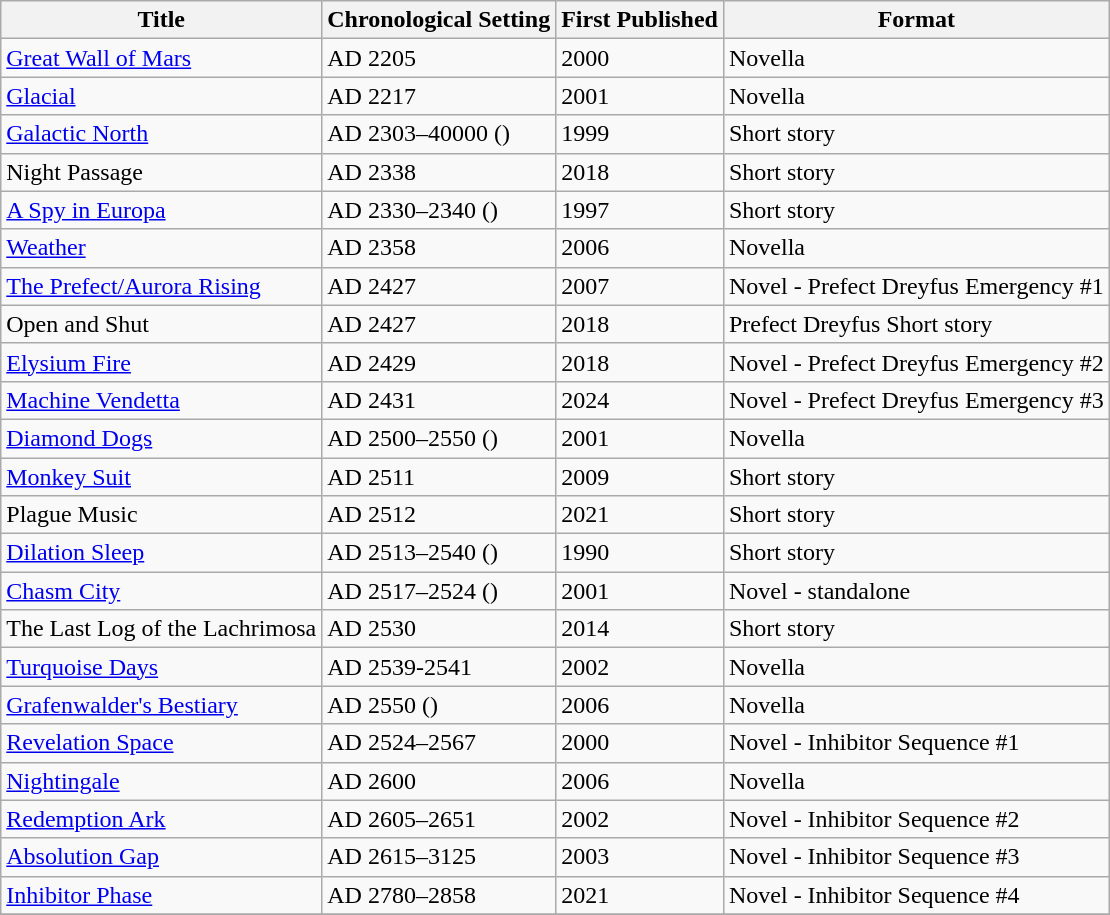<table class="wikitable sortable">
<tr>
<th>Title</th>
<th>Chronological Setting</th>
<th>First Published</th>
<th>Format</th>
</tr>
<tr>
<td><a href='#'>Great Wall of Mars</a></td>
<td>AD 2205</td>
<td>2000</td>
<td>Novella</td>
</tr>
<tr>
<td><a href='#'>Glacial</a></td>
<td>AD 2217</td>
<td>2001</td>
<td>Novella</td>
</tr>
<tr>
<td><a href='#'>Galactic North</a></td>
<td>AD 2303–40000 ()</td>
<td>1999</td>
<td>Short story</td>
</tr>
<tr>
<td>Night Passage</td>
<td>AD 2338</td>
<td>2018</td>
<td>Short story</td>
</tr>
<tr>
<td><a href='#'>A Spy  in Europa</a></td>
<td>AD 2330–2340 ()</td>
<td>1997</td>
<td>Short story</td>
</tr>
<tr>
<td><a href='#'>Weather</a></td>
<td>AD 2358</td>
<td>2006</td>
<td>Novella</td>
</tr>
<tr>
<td><a href='#'>The Prefect/Aurora Rising</a></td>
<td>AD 2427</td>
<td>2007</td>
<td>Novel - Prefect Dreyfus Emergency #1</td>
</tr>
<tr>
<td>Open and Shut</td>
<td>AD 2427</td>
<td>2018</td>
<td>Prefect Dreyfus Short story</td>
</tr>
<tr>
<td><a href='#'>Elysium Fire</a></td>
<td>AD 2429</td>
<td>2018</td>
<td>Novel - Prefect Dreyfus Emergency #2</td>
</tr>
<tr>
<td><a href='#'>Machine Vendetta</a></td>
<td>AD 2431</td>
<td>2024</td>
<td>Novel - Prefect Dreyfus Emergency #3</td>
</tr>
<tr>
<td><a href='#'>Diamond Dogs</a></td>
<td>AD 2500–2550  ()</td>
<td>2001</td>
<td>Novella</td>
</tr>
<tr>
<td><a href='#'>Monkey Suit</a></td>
<td>AD 2511</td>
<td>2009</td>
<td>Short story</td>
</tr>
<tr>
<td>Plague Music</td>
<td>AD 2512</td>
<td>2021</td>
<td>Short story</td>
</tr>
<tr>
<td><a href='#'>Dilation Sleep</a></td>
<td>AD 2513–2540  ()</td>
<td>1990</td>
<td>Short story</td>
</tr>
<tr>
<td><a href='#'>Chasm City</a></td>
<td>AD 2517–2524  ()</td>
<td>2001</td>
<td>Novel - standalone</td>
</tr>
<tr>
<td>The Last Log of the Lachrimosa</td>
<td>AD 2530</td>
<td>2014</td>
<td>Short story</td>
</tr>
<tr>
<td><a href='#'>Turquoise Days</a></td>
<td>AD 2539-2541</td>
<td>2002</td>
<td>Novella</td>
</tr>
<tr>
<td><a href='#'>Grafenwalder's Bestiary</a></td>
<td>AD 2550  ()</td>
<td>2006</td>
<td>Novella</td>
</tr>
<tr>
<td><a href='#'>Revelation Space</a></td>
<td>AD 2524–2567</td>
<td>2000</td>
<td>Novel - Inhibitor Sequence #1</td>
</tr>
<tr>
<td><a href='#'>Nightingale</a></td>
<td>AD 2600</td>
<td>2006</td>
<td>Novella</td>
</tr>
<tr>
<td><a href='#'>Redemption Ark</a></td>
<td>AD 2605–2651</td>
<td>2002</td>
<td>Novel - Inhibitor Sequence #2</td>
</tr>
<tr>
<td><a href='#'>Absolution Gap</a></td>
<td>AD 2615–3125</td>
<td>2003</td>
<td>Novel - Inhibitor Sequence #3</td>
</tr>
<tr>
<td><a href='#'>Inhibitor Phase</a></td>
<td>AD 2780–2858</td>
<td>2021</td>
<td>Novel - Inhibitor Sequence #4</td>
</tr>
<tr>
</tr>
</table>
